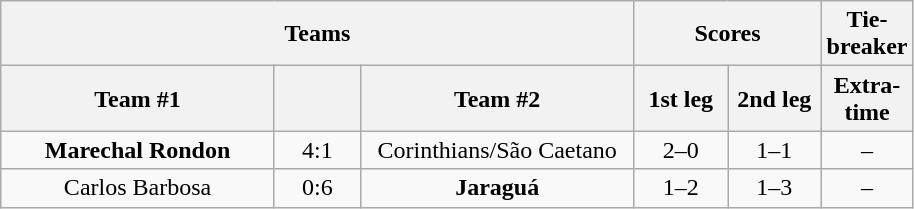<table class="wikitable" style="text-align: center;">
<tr>
<th colspan=3>Teams</th>
<th colspan=2>Scores</th>
<th colspan=1>Tie-breaker</th>
</tr>
<tr>
<th width="175">Team #1</th>
<th width="50"></th>
<th width="175">Team #2</th>
<th width="55">1st leg</th>
<th width="55">2nd leg</th>
<th width="50">Extra-time</th>
</tr>
<tr>
<td align=center><strong>Marechal Rondon</strong></td>
<td>4:1</td>
<td align=center>Corinthians/São Caetano</td>
<td>2–0</td>
<td>1–1</td>
<td>–</td>
</tr>
<tr>
<td align=center>Carlos Barbosa</td>
<td>0:6</td>
<td align=center><strong>Jaraguá</strong></td>
<td>1–2</td>
<td>1–3</td>
<td>–</td>
</tr>
</table>
